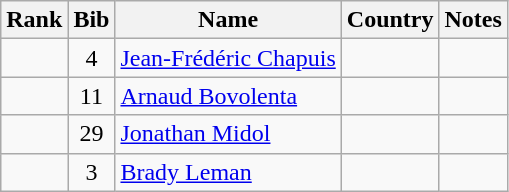<table class="wikitable sortable" style="text-align:center">
<tr>
<th>Rank</th>
<th>Bib</th>
<th>Name</th>
<th>Country</th>
<th>Notes</th>
</tr>
<tr>
<td></td>
<td>4</td>
<td align=left><a href='#'>Jean-Frédéric Chapuis</a></td>
<td align=left></td>
<td></td>
</tr>
<tr>
<td></td>
<td>11</td>
<td align=left><a href='#'>Arnaud Bovolenta</a></td>
<td align=left></td>
<td></td>
</tr>
<tr>
<td></td>
<td>29</td>
<td align=left><a href='#'>Jonathan Midol</a></td>
<td align=left></td>
<td></td>
</tr>
<tr>
<td></td>
<td>3</td>
<td align=left><a href='#'>Brady Leman</a></td>
<td align=left></td>
<td></td>
</tr>
</table>
